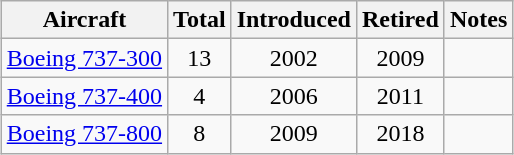<table class="wikitable" style="border-collapse:collapse;text-align:center;  margin: 1em auto;">
<tr>
<th>Aircraft</th>
<th>Total</th>
<th>Introduced</th>
<th>Retired</th>
<th>Notes</th>
</tr>
<tr>
<td><a href='#'>Boeing 737-300</a></td>
<td>13</td>
<td>2002</td>
<td>2009</td>
<td></td>
</tr>
<tr>
<td><a href='#'>Boeing 737-400</a></td>
<td>4</td>
<td>2006</td>
<td>2011</td>
<td></td>
</tr>
<tr>
<td><a href='#'>Boeing 737-800</a></td>
<td>8</td>
<td>2009</td>
<td>2018</td>
<td></td>
</tr>
</table>
